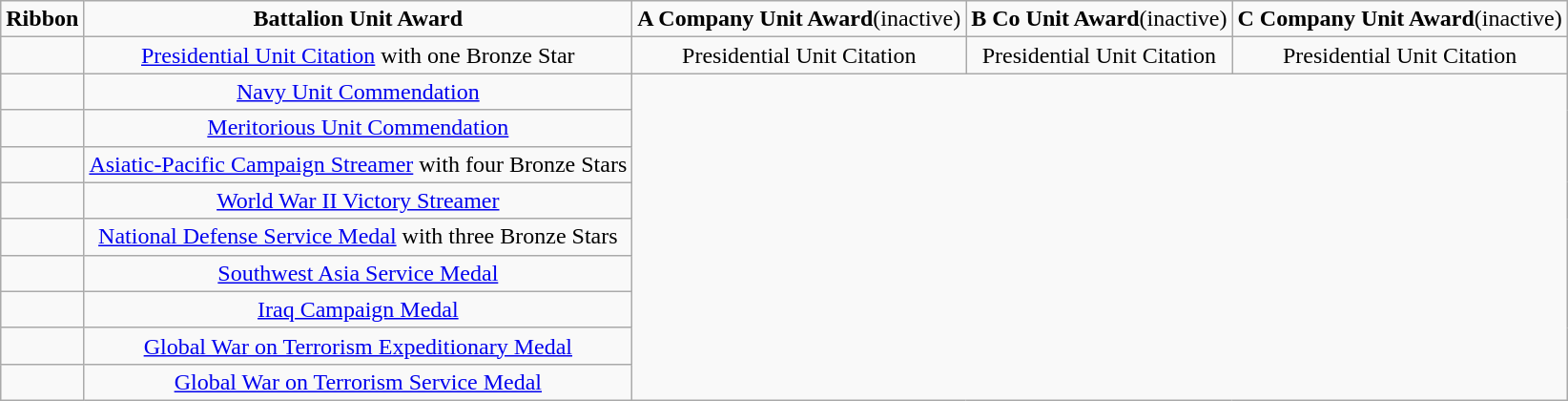<table class="wikitable" style="text-align:center" ; clear: center">
<tr>
<td><strong>Ribbon</strong></td>
<td><strong>Battalion Unit Award </strong></td>
<td><strong>A Company Unit Award</strong>(inactive)</td>
<td><strong>B Co Unit Award</strong>(inactive)</td>
<td><strong>C Company Unit Award</strong>(inactive)</td>
</tr>
<tr>
<td></td>
<td><a href='#'>Presidential Unit Citation</a> with one Bronze Star</td>
<td>Presidential Unit Citation</td>
<td>Presidential Unit Citation</td>
<td>Presidential Unit Citation</td>
</tr>
<tr>
<td>  </td>
<td><a href='#'>Navy Unit Commendation</a></td>
</tr>
<tr>
<td></td>
<td><a href='#'>Meritorious Unit Commendation</a></td>
</tr>
<tr>
<td></td>
<td><a href='#'>Asiatic-Pacific Campaign Streamer</a> with four Bronze Stars</td>
</tr>
<tr>
<td></td>
<td><a href='#'>World War II Victory Streamer</a></td>
</tr>
<tr>
<td></td>
<td><a href='#'>National Defense Service Medal</a> with three Bronze Stars</td>
</tr>
<tr>
<td></td>
<td><a href='#'>Southwest Asia Service Medal</a></td>
</tr>
<tr>
<td></td>
<td><a href='#'>Iraq Campaign Medal</a></td>
</tr>
<tr>
<td></td>
<td><a href='#'>Global War on Terrorism Expeditionary Medal</a></td>
</tr>
<tr>
<td></td>
<td><a href='#'>Global War on Terrorism Service Medal</a></td>
</tr>
</table>
